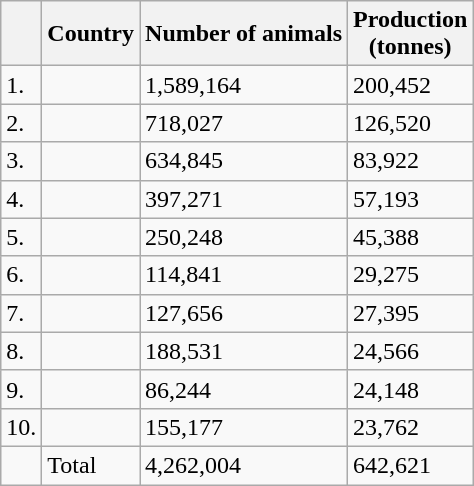<table class="wikitable sortable">
<tr>
<th></th>
<th>Country</th>
<th>Number of animals</th>
<th>Production<br>(tonnes)</th>
</tr>
<tr>
<td>1.</td>
<td></td>
<td>1,589,164</td>
<td>200,452</td>
</tr>
<tr>
<td>2.</td>
<td></td>
<td>718,027</td>
<td>126,520</td>
</tr>
<tr>
<td>3.</td>
<td></td>
<td>634,845</td>
<td>83,922</td>
</tr>
<tr>
<td>4.</td>
<td></td>
<td>397,271</td>
<td>57,193</td>
</tr>
<tr>
<td>5.</td>
<td></td>
<td>250,248</td>
<td>45,388</td>
</tr>
<tr>
<td>6.</td>
<td></td>
<td>114,841</td>
<td>29,275</td>
</tr>
<tr>
<td>7.</td>
<td></td>
<td>127,656</td>
<td>27,395</td>
</tr>
<tr>
<td>8.</td>
<td></td>
<td>188,531</td>
<td>24,566</td>
</tr>
<tr>
<td>9.</td>
<td></td>
<td>86,244</td>
<td>24,148</td>
</tr>
<tr>
<td>10.</td>
<td></td>
<td>155,177</td>
<td>23,762</td>
</tr>
<tr>
<td></td>
<td>Total</td>
<td>4,262,004</td>
<td>642,621</td>
</tr>
</table>
